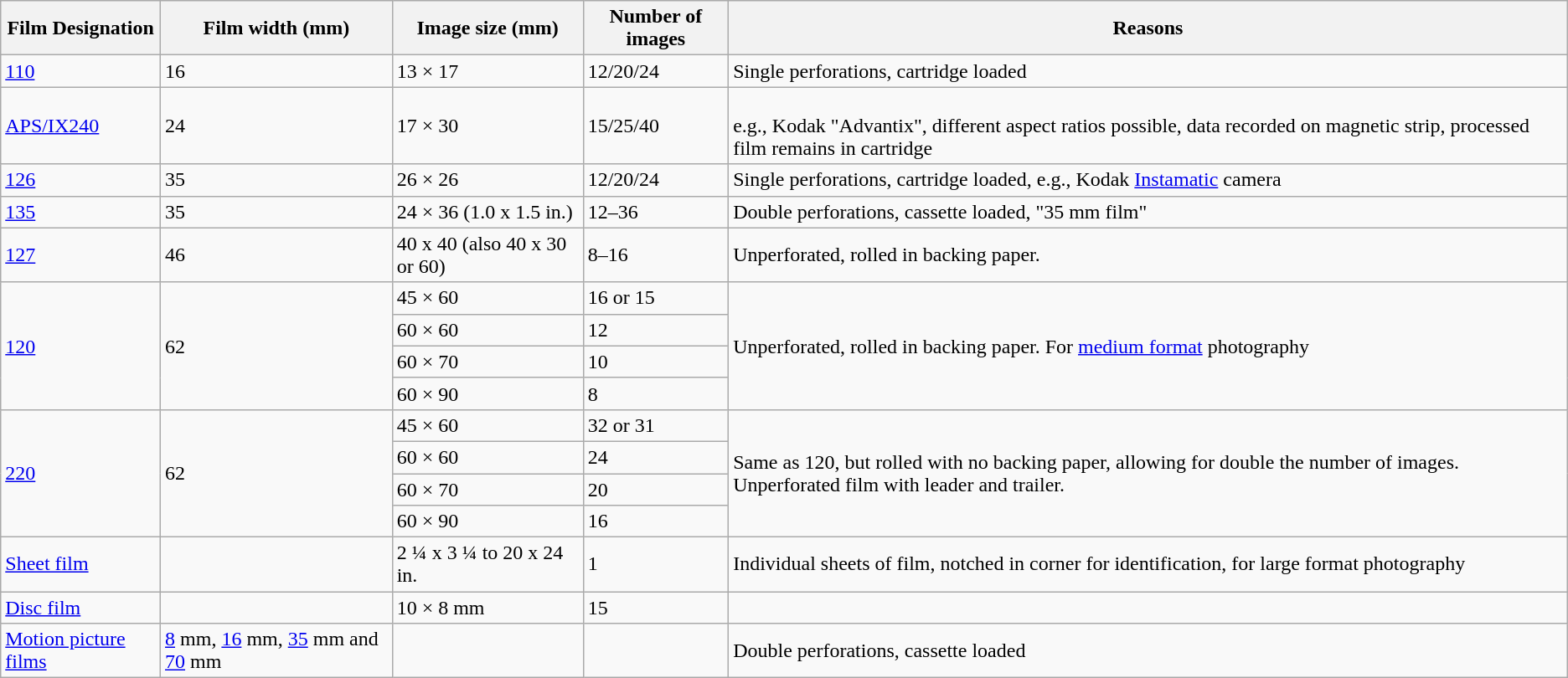<table class=wikitable>
<tr>
<th>Film Designation</th>
<th>Film width (mm)</th>
<th>Image size (mm)</th>
<th>Number of images</th>
<th>Reasons</th>
</tr>
<tr>
<td><a href='#'>110</a></td>
<td>16</td>
<td>13 × 17</td>
<td>12/20/24</td>
<td>Single perforations, cartridge loaded</td>
</tr>
<tr>
<td><a href='#'>APS/IX240</a></td>
<td>24</td>
<td>17 × 30</td>
<td>15/25/40</td>
<td><br>e.g., Kodak "Advantix", different aspect ratios possible, data recorded on magnetic strip, processed film remains in cartridge</td>
</tr>
<tr>
<td><a href='#'>126</a></td>
<td>35</td>
<td>26 × 26</td>
<td>12/20/24</td>
<td>Single perforations, cartridge loaded, e.g., Kodak <a href='#'>Instamatic</a> camera</td>
</tr>
<tr>
<td><a href='#'>135</a></td>
<td>35</td>
<td>24 × 36 (1.0 x 1.5 in.)</td>
<td>12–36</td>
<td>Double perforations, cassette loaded, "35 mm film"</td>
</tr>
<tr>
<td><a href='#'>127</a></td>
<td>46</td>
<td>40 x 40 (also 40 x 30 or 60)</td>
<td>8–16</td>
<td>Unperforated, rolled in backing paper.</td>
</tr>
<tr>
<td rowspan=4><a href='#'>120</a></td>
<td rowspan=4>62</td>
<td>45 × 60</td>
<td>16 or 15</td>
<td rowspan=4>Unperforated, rolled in backing paper. For <a href='#'>medium format</a> photography</td>
</tr>
<tr>
<td>60 × 60</td>
<td>12</td>
</tr>
<tr>
<td>60 × 70</td>
<td>10</td>
</tr>
<tr>
<td>60 × 90</td>
<td>8</td>
</tr>
<tr>
<td rowspan=4><a href='#'>220</a></td>
<td rowspan=4>62</td>
<td>45 × 60</td>
<td>32 or 31</td>
<td rowspan=4>Same as 120, but rolled with no backing paper, allowing for double the number of images. Unperforated film with leader and trailer.</td>
</tr>
<tr>
<td>60 × 60</td>
<td>24</td>
</tr>
<tr>
<td>60 × 70</td>
<td>20</td>
</tr>
<tr>
<td>60 × 90</td>
<td>16</td>
</tr>
<tr>
<td><a href='#'>Sheet film</a></td>
<td></td>
<td>2 ¼ x 3 ¼ to 20 x 24 in.</td>
<td>1</td>
<td>Individual sheets of film, notched in corner for identification, for large format photography</td>
</tr>
<tr>
<td><a href='#'>Disc film</a></td>
<td></td>
<td>10 × 8 mm</td>
<td>15</td>
<td></td>
</tr>
<tr>
<td><a href='#'>Motion picture films</a></td>
<td><a href='#'>8</a> mm, <a href='#'>16</a> mm, <a href='#'>35</a> mm and <a href='#'>70</a> mm</td>
<td></td>
<td></td>
<td>Double perforations, cassette loaded</td>
</tr>
</table>
